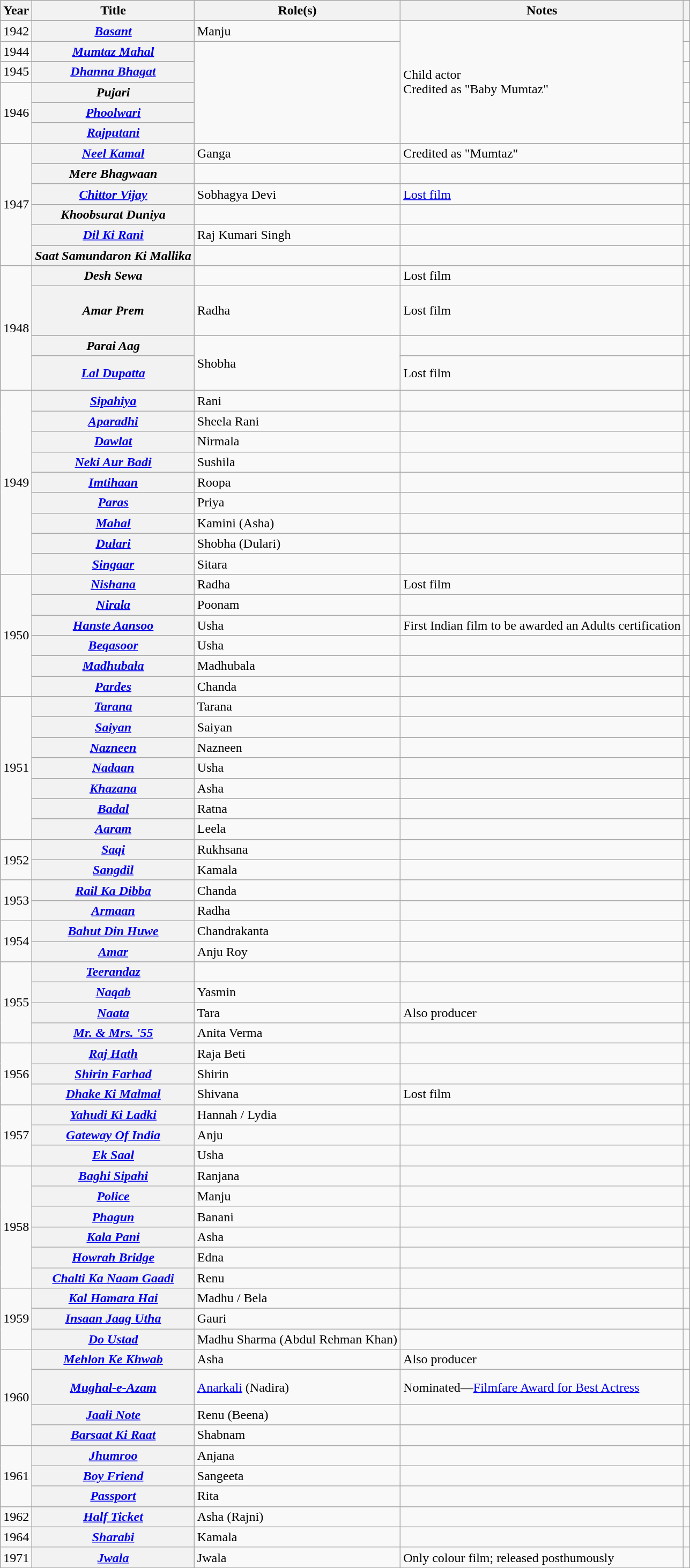<table class="wikitable plainrowheaders sortable" style="margin-right: 0;">
<tr>
<th scope="col">Year</th>
<th scope="col">Title</th>
<th scope="col">Role(s)</th>
<th scope="col" class="unsortable">Notes</th>
<th scope="col" class="unsortable"></th>
</tr>
<tr>
<td>1942</td>
<th scope="row"><em><a href='#'>Basant</a></em></th>
<td>Manju</td>
<td rowspan="6">Child actor<br>Credited as "Baby Mumtaz"</td>
<td style="text-align: center;"><br></td>
</tr>
<tr>
<td>1944</td>
<th scope="row"><em><a href='#'>Mumtaz Mahal</a></em></th>
<td rowspan="5"></td>
<td style="text-align: center;"><br></td>
</tr>
<tr>
<td>1945</td>
<th scope="row"><em><a href='#'>Dhanna Bhagat</a></em></th>
<td style="text-align: center;"></td>
</tr>
<tr>
<td rowspan="3">1946</td>
<th scope="row"><em>Pujari</em></th>
<td style="text-align: center;"></td>
</tr>
<tr>
<th scope="row"><em><a href='#'>Phoolwari</a></em></th>
<td style="text-align: center;"></td>
</tr>
<tr>
<th scope="row"><em><a href='#'>Rajputani</a></em></th>
<td style="text-align: center;"></td>
</tr>
<tr>
<td rowspan="6">1947</td>
<th scope="row"><em><a href='#'>Neel Kamal</a></em></th>
<td>Ganga</td>
<td>Credited as "Mumtaz"</td>
<td style="text-align: center;"></td>
</tr>
<tr>
<th scope="row"><em>Mere Bhagwaan</em></th>
<td></td>
<td></td>
<td style="text-align: center;"></td>
</tr>
<tr g>
<th scope="row"><em><a href='#'>Chittor Vijay</a></em></th>
<td>Sobhagya Devi</td>
<td><a href='#'>Lost film</a></td>
<td style="text-align: center;"><br></td>
</tr>
<tr>
<th scope="row"><em>Khoobsurat Duniya</em></th>
<td></td>
<td></td>
<td style="text-align: center;"></td>
</tr>
<tr>
<th scope="row"><em><a href='#'>Dil Ki Rani</a></em></th>
<td>Raj Kumari Singh</td>
<td></td>
<td style="text-align: center;"></td>
</tr>
<tr>
<th scope="row"><em>Saat Samundaron Ki Mallika</em></th>
<td></td>
<td></td>
<td style="text-align: center;"></td>
</tr>
<tr>
<td rowspan="4">1948</td>
<th scope="row"><em>Desh Sewa</em></th>
<td></td>
<td>Lost film</td>
<td style="text-align: center;"><br></td>
</tr>
<tr>
<th scope="row"><em>Amar Prem</em></th>
<td>Radha</td>
<td>Lost film</td>
<td style="text-align: center;"><br><br><br></td>
</tr>
<tr>
<th scope="row"><em>Parai Aag</em></th>
<td rowspan="2">Shobha</td>
<td></td>
<td style="text-align: center;"></td>
</tr>
<tr>
<th scope="row"><em><a href='#'>Lal Dupatta</a></em></th>
<td>Lost film</td>
<td style="text-align: center;"><br><br></td>
</tr>
<tr>
<td rowspan="9">1949</td>
<th scope="row"><em><a href='#'>Sipahiya</a></em></th>
<td>Rani</td>
<td></td>
<td style="text-align: center;"></td>
</tr>
<tr>
<th scope="row"><em><a href='#'>Aparadhi</a></em></th>
<td>Sheela Rani</td>
<td></td>
<td style="text-align: center;"><br></td>
</tr>
<tr>
<th scope="row"><em><a href='#'>Dawlat</a></em></th>
<td>Nirmala</td>
<td></td>
<td style="text-align: center;"></td>
</tr>
<tr>
<th scope="row"><em><a href='#'>Neki Aur Badi</a></em></th>
<td>Sushila</td>
<td></td>
<td style="text-align: center;"></td>
</tr>
<tr>
<th scope="row"><em><a href='#'>Imtihaan</a></em></th>
<td>Roopa</td>
<td></td>
<td style="text-align: center;"></td>
</tr>
<tr>
<th scope="row"><em><a href='#'>Paras</a></em></th>
<td>Priya</td>
<td></td>
<td style="text-align: center;"></td>
</tr>
<tr>
<th scope="row"><em><a href='#'>Mahal</a></em></th>
<td>Kamini (Asha)</td>
<td></td>
<td style="text-align: center;"><br></td>
</tr>
<tr>
<th scope="row"><em><a href='#'>Dulari</a></em></th>
<td>Shobha (Dulari)</td>
<td></td>
<td style="text-align: center;"></td>
</tr>
<tr>
<th scope="row"><em><a href='#'>Singaar</a></em></th>
<td>Sitara</td>
<td></td>
<td style="text-align: center;"><br></td>
</tr>
<tr>
<td rowspan="6">1950</td>
<th scope="row"><em><a href='#'>Nishana</a></em></th>
<td>Radha</td>
<td>Lost film</td>
<td style="text-align: center;"><br></td>
</tr>
<tr>
<th scope="row"><em><a href='#'>Nirala</a></em></th>
<td>Poonam</td>
<td></td>
<td style="text-align: center;"></td>
</tr>
<tr>
<th scope="row"><em><a href='#'>Hanste Aansoo</a></em></th>
<td>Usha</td>
<td>First Indian film to be awarded an Adults certification</td>
<td style="text-align: center;"><br></td>
</tr>
<tr>
<th scope="row"><em><a href='#'>Beqasoor</a></em></th>
<td>Usha</td>
<td></td>
<td style="text-align: center;"><br></td>
</tr>
<tr>
<th scope="row"><em><a href='#'>Madhubala</a></em></th>
<td>Madhubala</td>
<td></td>
<td style="text-align: center;"><br></td>
</tr>
<tr>
<th scope="row"><em><a href='#'>Pardes</a></em></th>
<td>Chanda</td>
<td></td>
<td style="text-align: center;"></td>
</tr>
<tr>
<td rowspan="7">1951</td>
<th scope="row"><em><a href='#'>Tarana</a></em></th>
<td>Tarana</td>
<td></td>
<td style="text-align: center;"></td>
</tr>
<tr>
<th scope="row"><em><a href='#'>Saiyan</a></em></th>
<td>Saiyan</td>
<td></td>
<td style="text-align: center;"></td>
</tr>
<tr>
<th scope="row"><em><a href='#'>Nazneen</a></em></th>
<td>Nazneen</td>
<td></td>
<td style="text-align: center;"></td>
</tr>
<tr>
<th scope="row"><em><a href='#'>Nadaan</a></em></th>
<td>Usha</td>
<td></td>
<td style="text-align: center;"></td>
</tr>
<tr>
<th scope="row"><em><a href='#'>Khazana</a></em></th>
<td>Asha</td>
<td></td>
<td style="text-align: center;"></td>
</tr>
<tr>
<th scope="row"><em><a href='#'>Badal</a></em></th>
<td>Ratna</td>
<td></td>
<td style="text-align: center;"></td>
</tr>
<tr>
<th scope="row"><em><a href='#'>Aaram</a></em></th>
<td>Leela</td>
<td></td>
<td style="text-align: center;"></td>
</tr>
<tr>
<td rowspan="2">1952</td>
<th scope="row"><em><a href='#'>Saqi</a></em></th>
<td>Rukhsana</td>
<td></td>
<td style="text-align: center;"></td>
</tr>
<tr>
<th scope="row"><em><a href='#'>Sangdil</a></em></th>
<td>Kamala</td>
<td></td>
<td style="text-align: center;"></td>
</tr>
<tr>
<td rowspan="2">1953</td>
<th scope="row"><em><a href='#'>Rail Ka Dibba</a></em></th>
<td>Chanda</td>
<td></td>
<td style="text-align: center;"></td>
</tr>
<tr>
<th scope="row"><em><a href='#'>Armaan</a></em></th>
<td>Radha</td>
<td></td>
<td style="text-align: center;"></td>
</tr>
<tr>
<td rowspan="2">1954</td>
<th scope="row"><em><a href='#'>Bahut Din Huwe</a></em></th>
<td>Chandrakanta</td>
<td></td>
<td style="text-align: center;"></td>
</tr>
<tr>
<th scope="row"><em><a href='#'>Amar</a></em></th>
<td>Anju Roy</td>
<td></td>
<td style="text-align: center;"></td>
</tr>
<tr>
<td rowspan="4">1955</td>
<th scope="row"><em><a href='#'>Teerandaz</a></em></th>
<td></td>
<td></td>
<td style="text-align: center;"></td>
</tr>
<tr>
<th scope="row"><em><a href='#'>Naqab</a></em></th>
<td>Yasmin</td>
<td></td>
<td style="text-align: center;"></td>
</tr>
<tr>
<th scope="row"><em><a href='#'>Naata</a></em></th>
<td>Tara</td>
<td>Also producer</td>
<td style="text-align: center;"></td>
</tr>
<tr>
<th scope="row"><em><a href='#'>Mr. & Mrs. '55</a></em></th>
<td>Anita Verma</td>
<td></td>
<td style="text-align: center;"><br></td>
</tr>
<tr>
<td rowspan="3">1956</td>
<th scope="row"><em><a href='#'>Raj Hath</a></em></th>
<td>Raja Beti</td>
<td></td>
<td style="text-align: center;"><br></td>
</tr>
<tr>
<th scope="row"><em><a href='#'>Shirin Farhad</a></em></th>
<td>Shirin</td>
<td></td>
<td style="text-align: center;"></td>
</tr>
<tr>
<th scope="row"><em><a href='#'>Dhake Ki Malmal</a></em></th>
<td>Shivana</td>
<td>Lost film</td>
<td style="text-align: center;"><br></td>
</tr>
<tr>
<td rowspan="3">1957</td>
<th scope="row"><em><a href='#'>Yahudi Ki Ladki</a></em></th>
<td>Hannah / Lydia</td>
<td></td>
<td style="text-align: center;"></td>
</tr>
<tr>
<th scope="row"><em><a href='#'>Gateway Of India</a></em></th>
<td>Anju</td>
<td></td>
<td style="text-align: center;"></td>
</tr>
<tr>
<th scope="row"><em><a href='#'>Ek Saal</a></em></th>
<td>Usha</td>
<td></td>
<td style="text-align: center;"></td>
</tr>
<tr>
<td rowspan="6">1958</td>
<th scope="row"><em><a href='#'>Baghi Sipahi</a></em></th>
<td>Ranjana</td>
<td></td>
<td style="text-align: center;"></td>
</tr>
<tr>
<th scope="row"><em><a href='#'>Police</a></em></th>
<td>Manju</td>
<td></td>
<td style="text-align: center;"><br></td>
</tr>
<tr>
<th scope="row"><em><a href='#'>Phagun</a></em></th>
<td>Banani</td>
<td></td>
<td style="text-align: center;"></td>
</tr>
<tr>
<th scope="row"><em><a href='#'>Kala Pani</a></em></th>
<td>Asha</td>
<td></td>
<td style="text-align: center;"></td>
</tr>
<tr>
<th scope="row"><em><a href='#'>Howrah Bridge</a></em></th>
<td>Edna</td>
<td></td>
<td style="text-align: center;"></td>
</tr>
<tr>
<th scope="row"><em><a href='#'>Chalti Ka Naam Gaadi</a></em></th>
<td>Renu</td>
<td></td>
<td style="text-align: center;"></td>
</tr>
<tr>
<td rowspan="3">1959</td>
<th scope="row"><em><a href='#'>Kal Hamara Hai</a></em></th>
<td>Madhu / Bela</td>
<td></td>
<td style="text-align: center;"></td>
</tr>
<tr>
<th scope="row"><em><a href='#'>Insaan Jaag Utha</a></em></th>
<td>Gauri</td>
<td></td>
<td style="text-align: center;"></td>
</tr>
<tr>
<th scope="row"><em><a href='#'>Do Ustad</a></em></th>
<td>Madhu Sharma (Abdul Rehman Khan)</td>
<td></td>
<td style="text-align: center;"></td>
</tr>
<tr>
<td rowspan="4">1960</td>
<th scope="row"><em><a href='#'>Mehlon Ke Khwab</a></em></th>
<td>Asha</td>
<td>Also producer</td>
<td style="text-align: center;"></td>
</tr>
<tr>
<th scope="row"><em><a href='#'>Mughal-e-Azam</a></em></th>
<td><a href='#'>Anarkali</a> (Nadira)</td>
<td>Nominated—<a href='#'>Filmfare Award for Best Actress</a></td>
<td style="text-align: center;"><br><br></td>
</tr>
<tr>
<th scope="row"><em><a href='#'>Jaali Note</a></em></th>
<td>Renu (Beena)</td>
<td></td>
<td style="text-align: center;"></td>
</tr>
<tr>
<th scope="row"><em><a href='#'>Barsaat Ki Raat</a></em></th>
<td>Shabnam</td>
<td></td>
<td style="text-align: center;"></td>
</tr>
<tr>
<td rowspan="3">1961</td>
<th scope="row"><em><a href='#'>Jhumroo</a></em></th>
<td>Anjana</td>
<td></td>
<td style="text-align: center;"></td>
</tr>
<tr>
<th scope="row"><em><a href='#'>Boy Friend</a></em></th>
<td>Sangeeta</td>
<td></td>
<td style="text-align: center;"></td>
</tr>
<tr>
<th scope="row"><em><a href='#'>Passport</a></em></th>
<td>Rita</td>
<td></td>
<td style="text-align: center;"></td>
</tr>
<tr>
<td>1962</td>
<th scope="row"><em><a href='#'>Half Ticket</a></em></th>
<td>Asha (Rajni)</td>
<td></td>
<td style="text-align: center;"></td>
</tr>
<tr>
<td>1964</td>
<th scope="row"><em><a href='#'>Sharabi</a></em></th>
<td>Kamala</td>
<td></td>
<td style="text-align: center;"></td>
</tr>
<tr>
<td>1971</td>
<th scope="row"><em><a href='#'>Jwala</a></em></th>
<td>Jwala</td>
<td>Only colour film; released posthumously</td>
<td style="text-align: center;"><br></td>
</tr>
<tr>
</tr>
</table>
